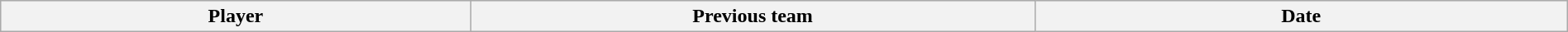<table class="wikitable" style="width:100%;">
<tr style="text-align:center; background:#ddd;">
<th style="width:30%;">Player</th>
<th style="width:36%;">Previous team</th>
<th style="width:34%;">Date</th>
</tr>
</table>
